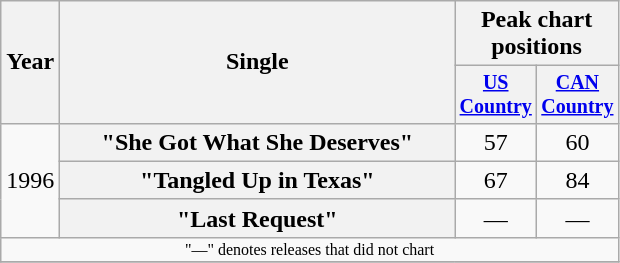<table class="wikitable plainrowheaders" style="text-align:center;">
<tr>
<th rowspan="2">Year</th>
<th rowspan="2" style="width:16em;">Single</th>
<th colspan="2">Peak chart<br>positions</th>
</tr>
<tr style="font-size:smaller;">
<th width="45"><a href='#'>US Country</a></th>
<th width="45"><a href='#'>CAN Country</a></th>
</tr>
<tr>
<td rowspan="3">1996</td>
<th scope="row">"She Got What She Deserves"</th>
<td>57</td>
<td>60</td>
</tr>
<tr>
<th scope="row">"Tangled Up in Texas"</th>
<td>67</td>
<td>84</td>
</tr>
<tr>
<th scope="row">"Last Request"</th>
<td>—</td>
<td>—</td>
</tr>
<tr>
<td colspan="5" style="font-size:8pt">"—" denotes releases that did not chart</td>
</tr>
<tr>
</tr>
</table>
